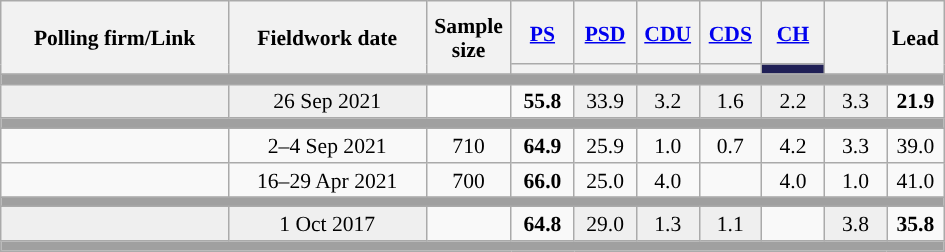<table class="wikitable sortable mw-datatable" style="text-align:center;font-size:90%;line-height:16px;">
<tr style="height:42px;">
<th style="width:145px;" rowspan="2">Polling firm/Link</th>
<th style="width:125px;" rowspan="2">Fieldwork date</th>
<th class="unsortable" style="width:50px;" rowspan="2">Sample size</th>
<th class="unsortable" style="width:35px;"><a href='#'>PS</a></th>
<th class="unsortable" style="width:35px;"><a href='#'>PSD</a></th>
<th class="unsortable" style="width:35px;"><a href='#'>CDU</a></th>
<th class="unsortable" style="width:35px;"><a href='#'>CDS</a></th>
<th class="unsortable" style="width:35px;"><a href='#'>CH</a></th>
<th class="unsortable" style="width:35px;" rowspan="2"></th>
<th class="unsortable" style="width:30px;" rowspan="2">Lead</th>
</tr>
<tr>
<th class="unsortable" style="color:inherit;background:"></th>
<th class="unsortable" style="color:inherit;background:"></th>
<th class="unsortable" style="color:inherit;background:"></th>
<th class="unsortable" style="color:inherit;background:"></th>
<th class="sortable" style="background:#202056;"></th>
</tr>
<tr>
<td colspan="10" style="background:#A0A0A0"></td>
</tr>
<tr>
<td style="background:#EFEFEF;"><strong></strong></td>
<td style="background:#EFEFEF;" data-sort-value="2019-10-06">26 Sep 2021</td>
<td></td>
<td><strong>55.8</strong><br></td>
<td style="background:#EFEFEF;">33.9<br></td>
<td style="background:#EFEFEF;">3.2<br></td>
<td style="background:#EFEFEF;">1.6<br></td>
<td style="background:#EFEFEF;">2.2<br></td>
<td style="background:#EFEFEF;">3.3</td>
<td style="background:"><strong>21.9</strong></td>
</tr>
<tr>
<td colspan="10" style="background:#A0A0A0"></td>
</tr>
<tr>
<td align="center"><br></td>
<td align="center">2–4 Sep 2021</td>
<td align="center">710</td>
<td align="center" ><strong>64.9</strong><br></td>
<td align="center">25.9<br></td>
<td align="center">1.0<br></td>
<td align="center">0.7<br></td>
<td align="center">4.2<br></td>
<td align="center">3.3<br></td>
<td style="background:">39.0</td>
</tr>
<tr>
<td align="center"></td>
<td align="center">16–29 Apr 2021</td>
<td align="center">700</td>
<td align="center" ><strong>66.0</strong></td>
<td align="center">25.0</td>
<td align="center">4.0</td>
<td></td>
<td align="center">4.0</td>
<td align="center">1.0</td>
<td style="background:">41.0</td>
</tr>
<tr>
<td colspan="10" style="background:#A0A0A0"></td>
</tr>
<tr>
<td style="background:#EFEFEF;"><strong></strong></td>
<td style="background:#EFEFEF;" data-sort-value="2019-10-06">1 Oct 2017</td>
<td></td>
<td><strong>64.8</strong><br></td>
<td style="background:#EFEFEF;">29.0<br></td>
<td style="background:#EFEFEF;">1.3<br></td>
<td style="background:#EFEFEF;">1.1<br></td>
<td></td>
<td style="background:#EFEFEF;">3.8<br></td>
<td style="background:"><strong>35.8</strong></td>
</tr>
<tr>
<td colspan="10" style="background:#A0A0A0"></td>
</tr>
</table>
